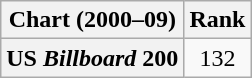<table class="wikitable sortable plainrowheaders">
<tr>
<th scope="col">Chart (2000–09)</th>
<th scope="col">Rank</th>
</tr>
<tr>
<th scope="row">US <em>Billboard</em> 200</th>
<td style="text-align:center;">132</td>
</tr>
</table>
